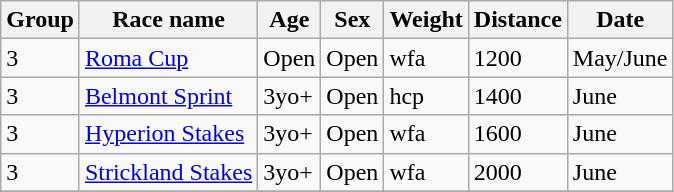<table class="wikitable">
<tr>
<th>Group</th>
<th>Race name</th>
<th>Age</th>
<th>Sex</th>
<th>Weight</th>
<th>Distance</th>
<th>Date</th>
</tr>
<tr>
<td>3</td>
<td><a href='#'>Roma Cup</a></td>
<td>Open</td>
<td>Open</td>
<td>wfa</td>
<td>1200</td>
<td>May/June</td>
</tr>
<tr>
<td>3</td>
<td><a href='#'>Belmont Sprint</a></td>
<td>3yo+</td>
<td>Open</td>
<td>hcp</td>
<td>1400</td>
<td>June</td>
</tr>
<tr>
<td>3</td>
<td><a href='#'>Hyperion Stakes</a></td>
<td>3yo+</td>
<td>Open</td>
<td>wfa</td>
<td>1600</td>
<td>June</td>
</tr>
<tr>
<td>3</td>
<td><a href='#'>Strickland Stakes</a></td>
<td>3yo+</td>
<td>Open</td>
<td>wfa</td>
<td>2000</td>
<td>June</td>
</tr>
<tr>
</tr>
</table>
